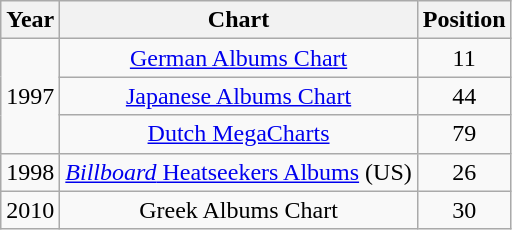<table class="wikitable">
<tr>
<th>Year</th>
<th>Chart</th>
<th>Position</th>
</tr>
<tr>
<td align="center" rowspan="3">1997</td>
<td align="center"><a href='#'>German Albums Chart</a></td>
<td align="center">11</td>
</tr>
<tr>
<td align="center"><a href='#'>Japanese Albums Chart</a></td>
<td align="center">44</td>
</tr>
<tr>
<td align="center"><a href='#'>Dutch MegaCharts</a></td>
<td align="center">79</td>
</tr>
<tr>
<td align="center">1998</td>
<td align="center"><a href='#'><em>Billboard</em> Heatseekers Albums</a> (US)</td>
<td align="center">26</td>
</tr>
<tr>
<td align="center">2010</td>
<td align="center">Greek Albums Chart</td>
<td align="center">30</td>
</tr>
</table>
